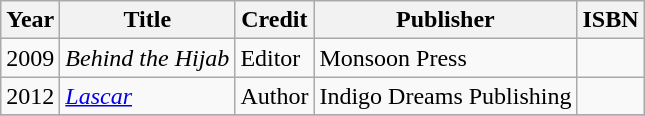<table class="wikitable sortable">
<tr>
<th>Year</th>
<th>Title</th>
<th>Credit</th>
<th>Publisher</th>
<th>ISBN</th>
</tr>
<tr>
<td rowspan="1">2009</td>
<td><em>Behind the Hijab</em></td>
<td>Editor</td>
<td>Monsoon Press</td>
<td></td>
</tr>
<tr>
<td rowspan="1">2012</td>
<td><em><a href='#'>Lascar</a></em></td>
<td>Author</td>
<td>Indigo Dreams Publishing</td>
<td></td>
</tr>
<tr>
</tr>
</table>
